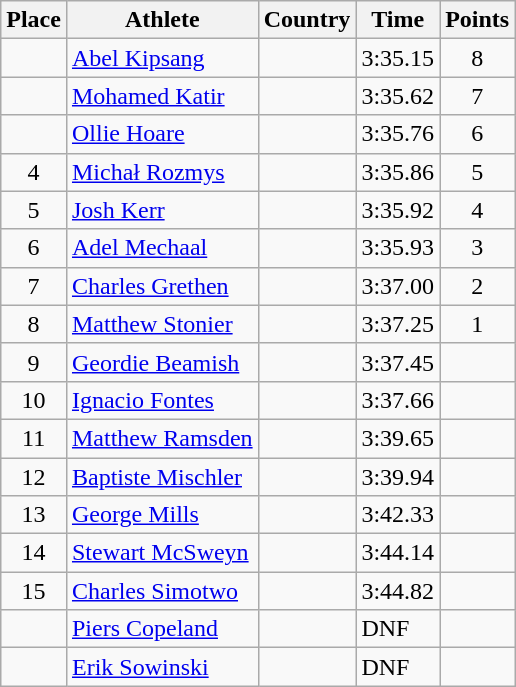<table class="wikitable">
<tr>
<th>Place</th>
<th>Athlete</th>
<th>Country</th>
<th>Time</th>
<th>Points</th>
</tr>
<tr>
<td align=center></td>
<td><a href='#'>Abel Kipsang</a></td>
<td></td>
<td>3:35.15</td>
<td align=center>8</td>
</tr>
<tr>
<td align=center></td>
<td><a href='#'>Mohamed Katir</a></td>
<td></td>
<td>3:35.62</td>
<td align=center>7</td>
</tr>
<tr>
<td align=center></td>
<td><a href='#'>Ollie Hoare</a></td>
<td></td>
<td>3:35.76</td>
<td align=center>6</td>
</tr>
<tr>
<td align=center>4</td>
<td><a href='#'>Michał Rozmys</a></td>
<td></td>
<td>3:35.86</td>
<td align=center>5</td>
</tr>
<tr>
<td align=center>5</td>
<td><a href='#'>Josh Kerr</a></td>
<td></td>
<td>3:35.92</td>
<td align=center>4</td>
</tr>
<tr>
<td align=center>6</td>
<td><a href='#'>Adel Mechaal</a></td>
<td></td>
<td>3:35.93</td>
<td align=center>3</td>
</tr>
<tr>
<td align=center>7</td>
<td><a href='#'>Charles Grethen</a></td>
<td></td>
<td>3:37.00</td>
<td align=center>2</td>
</tr>
<tr>
<td align=center>8</td>
<td><a href='#'>Matthew Stonier</a></td>
<td></td>
<td>3:37.25</td>
<td align=center>1</td>
</tr>
<tr>
<td align=center>9</td>
<td><a href='#'>Geordie Beamish</a></td>
<td></td>
<td>3:37.45</td>
<td align=center></td>
</tr>
<tr>
<td align=center>10</td>
<td><a href='#'>Ignacio Fontes</a></td>
<td></td>
<td>3:37.66</td>
<td align=center></td>
</tr>
<tr>
<td align=center>11</td>
<td><a href='#'>Matthew Ramsden</a></td>
<td></td>
<td>3:39.65</td>
<td align=center></td>
</tr>
<tr>
<td align=center>12</td>
<td><a href='#'>Baptiste Mischler</a></td>
<td></td>
<td>3:39.94</td>
<td align=center></td>
</tr>
<tr>
<td align=center>13</td>
<td><a href='#'>George Mills</a></td>
<td></td>
<td>3:42.33</td>
<td align=center></td>
</tr>
<tr>
<td align=center>14</td>
<td><a href='#'>Stewart McSweyn</a></td>
<td></td>
<td>3:44.14</td>
<td align=center></td>
</tr>
<tr>
<td align=center>15</td>
<td><a href='#'>Charles Simotwo</a></td>
<td></td>
<td>3:44.82</td>
<td align=center></td>
</tr>
<tr>
<td align=center></td>
<td><a href='#'>Piers Copeland</a></td>
<td></td>
<td>DNF</td>
<td align=center></td>
</tr>
<tr>
<td align=center></td>
<td><a href='#'>Erik Sowinski</a></td>
<td></td>
<td>DNF</td>
<td align=center></td>
</tr>
</table>
